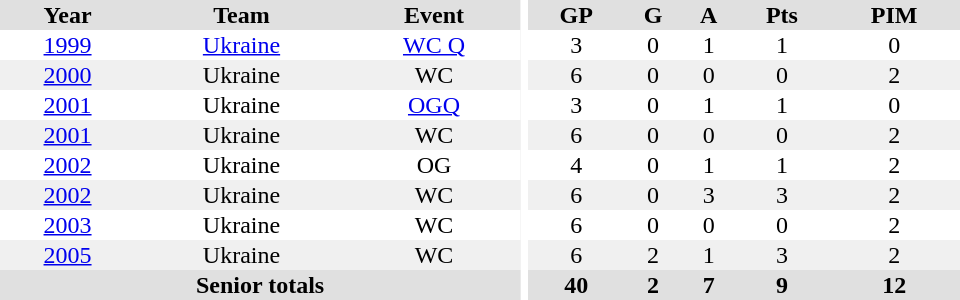<table border="0" cellpadding="1" cellspacing="0" ID="Table3" style="text-align:center; width:40em">
<tr bgcolor="#e0e0e0">
<th>Year</th>
<th>Team</th>
<th>Event</th>
<th rowspan="102" bgcolor="#ffffff"></th>
<th>GP</th>
<th>G</th>
<th>A</th>
<th>Pts</th>
<th>PIM</th>
</tr>
<tr>
<td><a href='#'>1999</a></td>
<td><a href='#'>Ukraine</a></td>
<td><a href='#'>WC Q</a></td>
<td>3</td>
<td>0</td>
<td>1</td>
<td>1</td>
<td>0</td>
</tr>
<tr bgcolor="#f0f0f0">
<td><a href='#'>2000</a></td>
<td>Ukraine</td>
<td>WC</td>
<td>6</td>
<td>0</td>
<td>0</td>
<td>0</td>
<td>2</td>
</tr>
<tr>
<td><a href='#'>2001</a></td>
<td>Ukraine</td>
<td><a href='#'>OGQ</a></td>
<td>3</td>
<td>0</td>
<td>1</td>
<td>1</td>
<td>0</td>
</tr>
<tr bgcolor="#f0f0f0">
<td><a href='#'>2001</a></td>
<td>Ukraine</td>
<td>WC</td>
<td>6</td>
<td>0</td>
<td>0</td>
<td>0</td>
<td>2</td>
</tr>
<tr>
<td><a href='#'>2002</a></td>
<td>Ukraine</td>
<td>OG</td>
<td>4</td>
<td>0</td>
<td>1</td>
<td>1</td>
<td>2</td>
</tr>
<tr bgcolor="#f0f0f0">
<td><a href='#'>2002</a></td>
<td>Ukraine</td>
<td>WC</td>
<td>6</td>
<td>0</td>
<td>3</td>
<td>3</td>
<td>2</td>
</tr>
<tr>
<td><a href='#'>2003</a></td>
<td>Ukraine</td>
<td>WC</td>
<td>6</td>
<td>0</td>
<td>0</td>
<td>0</td>
<td>2</td>
</tr>
<tr bgcolor="#f0f0f0">
<td><a href='#'>2005</a></td>
<td>Ukraine</td>
<td>WC</td>
<td>6</td>
<td>2</td>
<td>1</td>
<td>3</td>
<td>2</td>
</tr>
<tr bgcolor="#e0e0e0">
<th colspan="3">Senior totals</th>
<th>40</th>
<th>2</th>
<th>7</th>
<th>9</th>
<th>12</th>
</tr>
</table>
